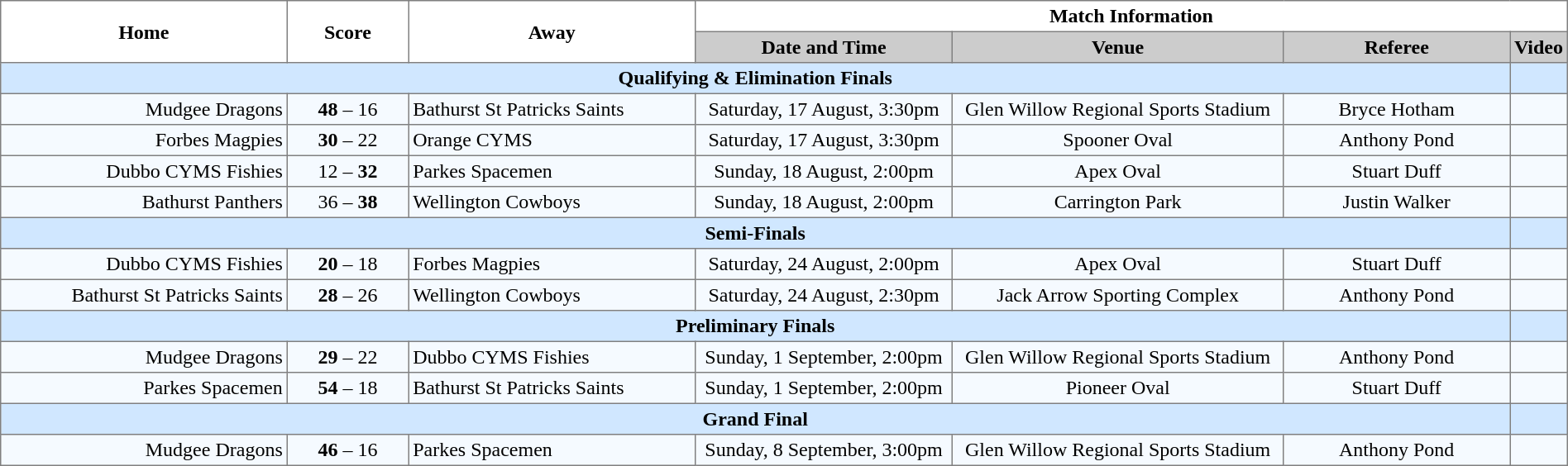<table width="100%" cellspacing="0" cellpadding="3" border="1" style="border-collapse:collapse;  text-align:center;">
<tr>
<th rowspan="2" width="19%">Home</th>
<th rowspan="2" width="8%">Score</th>
<th rowspan="2" width="19%">Away</th>
<th colspan="4">Match Information</th>
</tr>
<tr bgcolor="#CCCCCC">
<th width="17%">Date and Time</th>
<th width="22%">Venue</th>
<th width="50%">Referee</th>
<th>Video</th>
</tr>
<tr style="background:#d0e7ff;">
<td colspan="6"><strong>Qualifying & Elimination Finals</strong></td>
<td></td>
</tr>
<tr style="text-align:center; background:#f5faff;">
<td align="right">Mudgee Dragons </td>
<td><strong>48</strong> – 16</td>
<td align="left"> Bathurst St Patricks Saints</td>
<td>Saturday, 17 August, 3:30pm</td>
<td>Glen Willow Regional Sports Stadium</td>
<td>Bryce Hotham</td>
<td></td>
</tr>
<tr style="text-align:center; background:#f5faff;">
<td align="right">Forbes Magpies </td>
<td><strong>30</strong> – 22</td>
<td align="left"> Orange CYMS</td>
<td>Saturday, 17 August, 3:30pm</td>
<td>Spooner Oval</td>
<td>Anthony Pond</td>
<td></td>
</tr>
<tr style="text-align:center; background:#f5faff;">
<td align="right">Dubbo CYMS Fishies </td>
<td>12 – <strong>32</strong></td>
<td align="left"> Parkes Spacemen</td>
<td>Sunday, 18 August, 2:00pm</td>
<td>Apex Oval</td>
<td>Stuart Duff</td>
<td></td>
</tr>
<tr style="text-align:center; background:#f5faff;">
<td align="right">Bathurst Panthers </td>
<td>36 – <strong>38</strong></td>
<td align="left"> Wellington Cowboys</td>
<td>Sunday, 18 August, 2:00pm</td>
<td>Carrington Park</td>
<td>Justin Walker</td>
<td></td>
</tr>
<tr style="background:#d0e7ff;">
<td colspan="6"><strong>Semi-Finals</strong></td>
<td></td>
</tr>
<tr style="text-align:center; background:#f5faff;">
<td align="right">Dubbo CYMS Fishies </td>
<td><strong>20</strong> – 18</td>
<td align="left"> Forbes Magpies</td>
<td>Saturday, 24 August, 2:00pm</td>
<td>Apex Oval</td>
<td>Stuart Duff</td>
<td></td>
</tr>
<tr style="text-align:center; background:#f5faff;">
<td align="right">Bathurst St Patricks Saints </td>
<td><strong>28</strong> – 26</td>
<td align="left"> Wellington Cowboys</td>
<td>Saturday, 24 August, 2:30pm</td>
<td>Jack Arrow Sporting Complex</td>
<td>Anthony Pond</td>
<td></td>
</tr>
<tr style="background:#d0e7ff;">
<td colspan="6"><strong>Preliminary Finals</strong></td>
<td></td>
</tr>
<tr style="text-align:center; background:#f5faff;">
<td align="right">Mudgee Dragons </td>
<td><strong>29</strong> – 22</td>
<td align="left"> Dubbo CYMS Fishies</td>
<td>Sunday, 1 September, 2:00pm</td>
<td>Glen Willow Regional Sports Stadium</td>
<td>Anthony Pond</td>
<td></td>
</tr>
<tr style="text-align:center; background:#f5faff;">
<td align="right">Parkes Spacemen </td>
<td><strong>54</strong> – 18</td>
<td align="left"> Bathurst St Patricks Saints</td>
<td>Sunday, 1 September, 2:00pm</td>
<td>Pioneer Oval</td>
<td>Stuart Duff</td>
<td></td>
</tr>
<tr style="background:#d0e7ff;">
<td colspan="6"><strong>Grand Final</strong></td>
<td></td>
</tr>
<tr style="text-align:center; background:#f5faff;">
<td align="right">Mudgee Dragons </td>
<td><strong>46</strong> – 16</td>
<td align="left"> Parkes Spacemen</td>
<td>Sunday, 8 September, 3:00pm</td>
<td>Glen Willow Regional Sports Stadium</td>
<td>Anthony Pond</td>
<td></td>
</tr>
</table>
